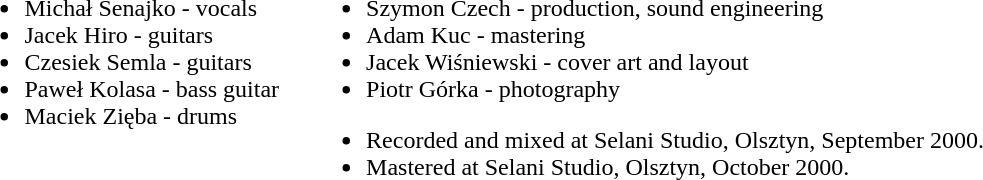<table>
<tr>
<td valign="top"><br><ul><li>Michał Senajko - vocals</li><li>Jacek Hiro - guitars</li><li>Czesiek Semla - guitars</li><li>Paweł Kolasa - bass guitar</li><li>Maciek Zięba - drums</li></ul></td>
<td width="10"></td>
<td valign="top"><br><ul><li>Szymon Czech - production, sound engineering</li><li>Adam Kuc - mastering</li><li>Jacek Wiśniewski - cover art and layout</li><li>Piotr Górka - photography</li></ul><ul><li>Recorded and mixed at Selani Studio, Olsztyn, September 2000.</li><li>Mastered at Selani Studio, Olsztyn, October 2000.</li></ul></td>
</tr>
</table>
